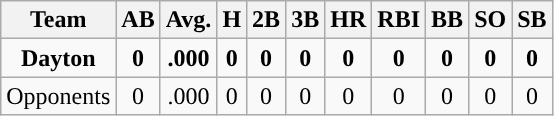<table class="wikitable sortable">
<tr>
<th>Team</th>
<th>AB</th>
<th>Avg.</th>
<th>H</th>
<th>2B</th>
<th>3B</th>
<th>HR</th>
<th>RBI</th>
<th>BB</th>
<th>SO</th>
<th>SB</th>
</tr>
<tr style="text-align:center;">
<td><strong>Dayton</strong></td>
<td><strong>0</strong></td>
<td><strong>.000</strong></td>
<td><strong>0</strong></td>
<td><strong>0</strong></td>
<td><strong>0</strong></td>
<td><strong>0</strong></td>
<td><strong>0</strong></td>
<td><strong>0</strong></td>
<td><strong>0</strong></td>
<td><strong>0</strong></td>
</tr>
<tr style="text-align:center;">
<td>Opponents</td>
<td>0</td>
<td>.000</td>
<td>0</td>
<td>0</td>
<td>0</td>
<td>0</td>
<td>0</td>
<td>0</td>
<td>0</td>
<td>0</td>
</tr>
</table>
